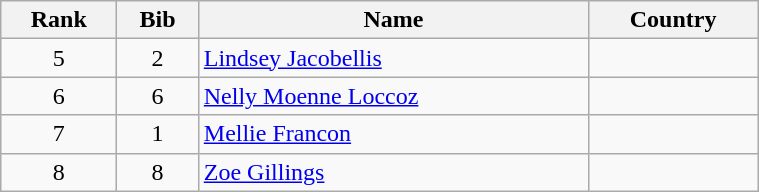<table class="wikitable" style="text-align:center;" width=40%>
<tr>
<th>Rank</th>
<th>Bib</th>
<th>Name</th>
<th>Country</th>
</tr>
<tr>
<td>5</td>
<td>2</td>
<td align=left><a href='#'>Lindsey Jacobellis</a></td>
<td align=left></td>
</tr>
<tr>
<td>6</td>
<td>6</td>
<td align=left><a href='#'>Nelly Moenne Loccoz</a></td>
<td align=left></td>
</tr>
<tr>
<td>7</td>
<td>1</td>
<td align=left><a href='#'>Mellie Francon</a></td>
<td align=left></td>
</tr>
<tr>
<td>8</td>
<td>8</td>
<td align=left><a href='#'>Zoe Gillings</a></td>
<td align=left></td>
</tr>
</table>
